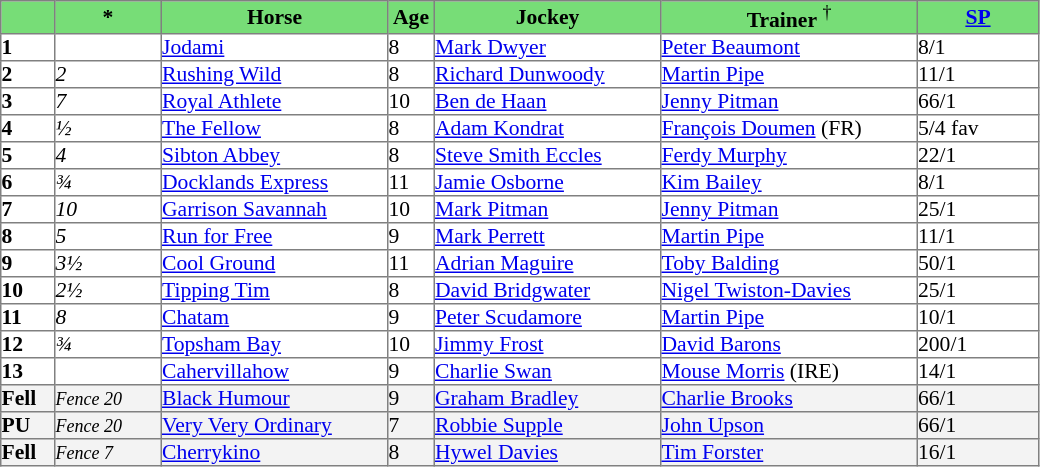<table border="1" cellpadding="0" style="border-collapse: collapse; font-size:90%">
<tr bgcolor="#77dd77" align="center">
<td width="35px"></td>
<td width="70px"><strong>*</strong></td>
<td width="150px"><strong>Horse</strong></td>
<td width="30px"><strong>Age</strong></td>
<td width="150px"><strong>Jockey</strong></td>
<td width="170px"><strong>Trainer</strong> <sup>†</sup></td>
<td width="80px"><strong><a href='#'>SP</a></strong></td>
</tr>
<tr>
<td><strong>1</strong></td>
<td></td>
<td><a href='#'>Jodami</a></td>
<td>8</td>
<td><a href='#'>Mark Dwyer</a></td>
<td><a href='#'>Peter Beaumont</a></td>
<td>8/1</td>
</tr>
<tr>
<td><strong>2</strong></td>
<td><em>2</em></td>
<td><a href='#'>Rushing Wild</a></td>
<td>8</td>
<td><a href='#'>Richard Dunwoody</a></td>
<td><a href='#'>Martin Pipe</a></td>
<td>11/1</td>
</tr>
<tr>
<td><strong>3</strong></td>
<td><em>7</em></td>
<td><a href='#'>Royal Athlete</a></td>
<td>10</td>
<td><a href='#'>Ben de Haan</a></td>
<td><a href='#'>Jenny Pitman</a></td>
<td>66/1</td>
</tr>
<tr>
<td><strong>4</strong></td>
<td><em>½</em></td>
<td><a href='#'>The Fellow</a></td>
<td>8</td>
<td><a href='#'>Adam Kondrat</a></td>
<td><a href='#'>François Doumen</a> (FR)</td>
<td>5/4 fav</td>
</tr>
<tr>
<td><strong>5</strong></td>
<td><em>4</em></td>
<td><a href='#'>Sibton Abbey</a></td>
<td>8</td>
<td><a href='#'>Steve Smith Eccles</a></td>
<td><a href='#'>Ferdy Murphy</a></td>
<td>22/1</td>
</tr>
<tr>
<td><strong>6</strong></td>
<td><em>¾</em></td>
<td><a href='#'>Docklands Express</a></td>
<td>11</td>
<td><a href='#'>Jamie Osborne</a></td>
<td><a href='#'>Kim Bailey</a></td>
<td>8/1</td>
</tr>
<tr>
<td><strong>7</strong></td>
<td><em>10</em></td>
<td><a href='#'>Garrison Savannah</a></td>
<td>10</td>
<td><a href='#'>Mark Pitman</a></td>
<td><a href='#'>Jenny Pitman</a></td>
<td>25/1</td>
</tr>
<tr>
<td><strong>8</strong></td>
<td><em>5</em></td>
<td><a href='#'>Run for Free</a></td>
<td>9</td>
<td><a href='#'>Mark Perrett</a></td>
<td><a href='#'>Martin Pipe</a></td>
<td>11/1</td>
</tr>
<tr>
<td><strong>9</strong></td>
<td><em>3½</em></td>
<td><a href='#'>Cool Ground</a></td>
<td>11</td>
<td><a href='#'>Adrian Maguire</a></td>
<td><a href='#'>Toby Balding</a></td>
<td>50/1</td>
</tr>
<tr>
<td><strong>10</strong></td>
<td><em>2½</em></td>
<td><a href='#'>Tipping Tim</a></td>
<td>8</td>
<td><a href='#'>David Bridgwater</a></td>
<td><a href='#'>Nigel Twiston-Davies</a></td>
<td>25/1</td>
</tr>
<tr>
<td><strong>11</strong></td>
<td><em>8</em></td>
<td><a href='#'>Chatam</a></td>
<td>9</td>
<td><a href='#'>Peter Scudamore</a></td>
<td><a href='#'>Martin Pipe</a></td>
<td>10/1</td>
</tr>
<tr>
<td><strong>12</strong></td>
<td><em>¾</em></td>
<td><a href='#'>Topsham Bay</a></td>
<td>10</td>
<td><a href='#'>Jimmy Frost</a></td>
<td><a href='#'>David Barons</a></td>
<td>200/1</td>
</tr>
<tr>
<td><strong>13</strong></td>
<td></td>
<td><a href='#'>Cahervillahow</a></td>
<td>9</td>
<td><a href='#'>Charlie Swan</a></td>
<td><a href='#'>Mouse Morris</a> (IRE)</td>
<td>14/1</td>
</tr>
<tr bgcolor="#f3f3f3">
<td><strong>Fell</strong></td>
<td><small><em>Fence 20</em></small></td>
<td><a href='#'>Black Humour</a></td>
<td>9</td>
<td><a href='#'>Graham Bradley</a></td>
<td><a href='#'>Charlie Brooks</a></td>
<td>66/1</td>
</tr>
<tr bgcolor="#f3f3f3">
<td><strong>PU</strong></td>
<td><small><em>Fence 20</em></small></td>
<td><a href='#'>Very Very Ordinary</a></td>
<td>7</td>
<td><a href='#'>Robbie Supple</a></td>
<td><a href='#'>John Upson</a></td>
<td>66/1</td>
</tr>
<tr bgcolor="#f3f3f3">
<td><strong>Fell</strong></td>
<td><small><em>Fence 7</em></small></td>
<td><a href='#'>Cherrykino</a></td>
<td>8</td>
<td><a href='#'>Hywel Davies</a></td>
<td><a href='#'>Tim Forster</a></td>
<td>16/1</td>
</tr>
</table>
